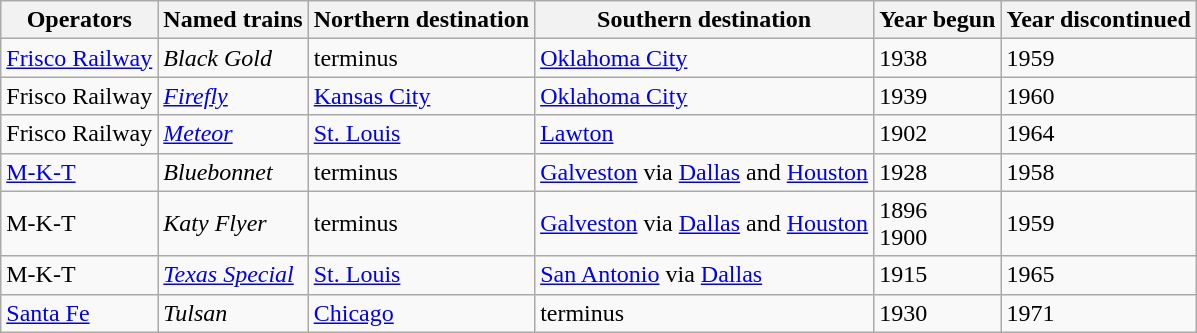<table class="wikitable sortable">
<tr>
<th>Operators</th>
<th>Named trains</th>
<th>Northern destination</th>
<th>Southern destination</th>
<th>Year begun</th>
<th>Year discontinued</th>
</tr>
<tr>
<td><a href='#'>Frisco Railway</a></td>
<td><em>Black Gold</em></td>
<td>terminus</td>
<td><a href='#'>Oklahoma City</a></td>
<td>1938</td>
<td>1959</td>
</tr>
<tr>
<td>Frisco Railway</td>
<td><em><a href='#'>Firefly</a></em></td>
<td><a href='#'>Kansas City</a></td>
<td><a href='#'>Oklahoma City</a></td>
<td>1939</td>
<td>1960</td>
</tr>
<tr>
<td>Frisco Railway</td>
<td><em><a href='#'>Meteor</a></em></td>
<td><a href='#'>St. Louis</a></td>
<td><a href='#'>Lawton</a></td>
<td>1902</td>
<td>1964</td>
</tr>
<tr>
<td><a href='#'>M-K-T</a></td>
<td><em>Bluebonnet</em></td>
<td>terminus</td>
<td><a href='#'>Galveston</a> via <a href='#'>Dallas</a> and <a href='#'>Houston</a></td>
<td>1928</td>
<td>1958</td>
</tr>
<tr>
<td>M-K-T</td>
<td><em>Katy Flyer</em></td>
<td>terminus</td>
<td><a href='#'>Galveston</a> via <a href='#'>Dallas</a> and <a href='#'>Houston</a></td>
<td>1896<br>1900</td>
<td>1959</td>
</tr>
<tr>
<td>M-K-T</td>
<td><em><a href='#'>Texas Special</a></em></td>
<td><a href='#'>St. Louis</a></td>
<td><a href='#'>San Antonio</a> via <a href='#'>Dallas</a></td>
<td>1915</td>
<td>1965</td>
</tr>
<tr>
<td><a href='#'>Santa Fe</a></td>
<td><em>Tulsan</em></td>
<td><a href='#'>Chicago</a></td>
<td>terminus</td>
<td>1930</td>
<td>1971</td>
</tr>
</table>
